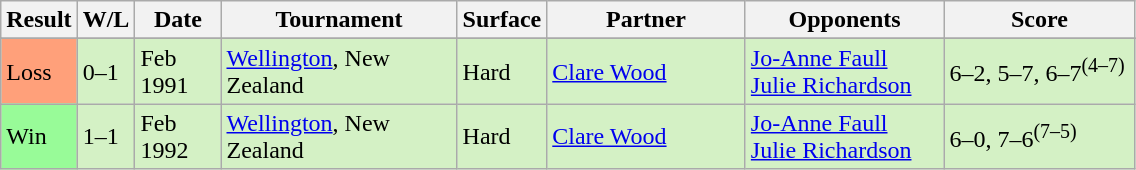<table class="sortable wikitable">
<tr>
<th style="width:35px">Result</th>
<th style="width:30px" class="unsortable">W/L</th>
<th style="width:50px">Date</th>
<th style="width:150px">Tournament</th>
<th style="width:50px">Surface</th>
<th style="width:125px">Partner</th>
<th style="width:125px">Opponents</th>
<th style="width:120px" class="unsortable">Score</th>
</tr>
<tr>
</tr>
<tr style="background:#d4f1c5;">
<td style="background:#ffa07a;">Loss</td>
<td>0–1</td>
<td>Feb 1991</td>
<td><a href='#'>Wellington</a>, New Zealand</td>
<td>Hard</td>
<td> <a href='#'>Clare Wood</a></td>
<td> <a href='#'>Jo-Anne Faull</a> <br>  <a href='#'>Julie Richardson</a></td>
<td>6–2, 5–7, 6–7<sup>(4–7)</sup></td>
</tr>
<tr style="background:#d4f1c5;">
<td style="background:#98fb98;">Win</td>
<td>1–1</td>
<td>Feb 1992</td>
<td><a href='#'>Wellington</a>, New Zealand</td>
<td>Hard</td>
<td> <a href='#'>Clare Wood</a></td>
<td> <a href='#'>Jo-Anne Faull</a> <br>  <a href='#'>Julie Richardson</a></td>
<td>6–0, 7–6<sup>(7–5)</sup></td>
</tr>
</table>
